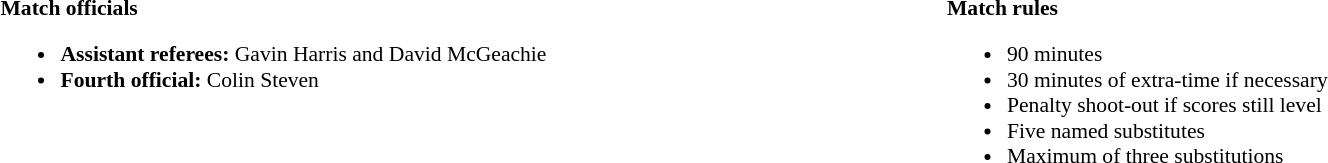<table width=100% style="font-size: 90%">
<tr>
<td width=50% valign=top><br><strong>Match officials</strong><ul><li><strong>Assistant referees:</strong> Gavin Harris and David McGeachie</li><li><strong>Fourth official:</strong> Colin Steven</li></ul></td>
<td width=50% valign=top><br><strong>Match rules</strong><ul><li>90 minutes</li><li>30 minutes of extra-time if necessary</li><li>Penalty shoot-out if scores still level</li><li>Five named substitutes</li><li>Maximum of three substitutions</li></ul></td>
</tr>
</table>
